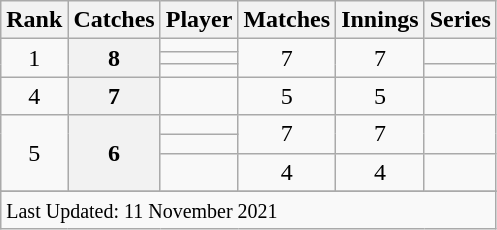<table class="wikitable plainrowheaders sortable">
<tr>
<th scope=col>Rank</th>
<th scope=col>Catches</th>
<th scope=col>Player</th>
<th scope=col>Matches</th>
<th scope=col>Innings</th>
<th scope=col>Series</th>
</tr>
<tr>
<td align=center rowspan=3>1</td>
<th scope=row style=text-align:center; rowspan=3>8</th>
<td></td>
<td align=center rowspan=3>7</td>
<td align=center rowspan=3>7</td>
<td rowspan=2></td>
</tr>
<tr>
<td></td>
</tr>
<tr>
<td></td>
<td></td>
</tr>
<tr>
<td align=center>4</td>
<th scope=row style=text-align:center;>7</th>
<td></td>
<td align=center>5</td>
<td align=center>5</td>
<td></td>
</tr>
<tr>
<td align=center rowspan=3>5</td>
<th scope=row style=text-align:center; rowspan=3>6</th>
<td></td>
<td align=center rowspan=2>7</td>
<td align=center rowspan=2>7</td>
<td rowspan=2></td>
</tr>
<tr>
<td></td>
</tr>
<tr>
<td></td>
<td align=center>4</td>
<td align=center>4</td>
<td></td>
</tr>
<tr>
</tr>
<tr class=sortbottom>
<td colspan=6><small>Last Updated: 11 November 2021</small></td>
</tr>
</table>
